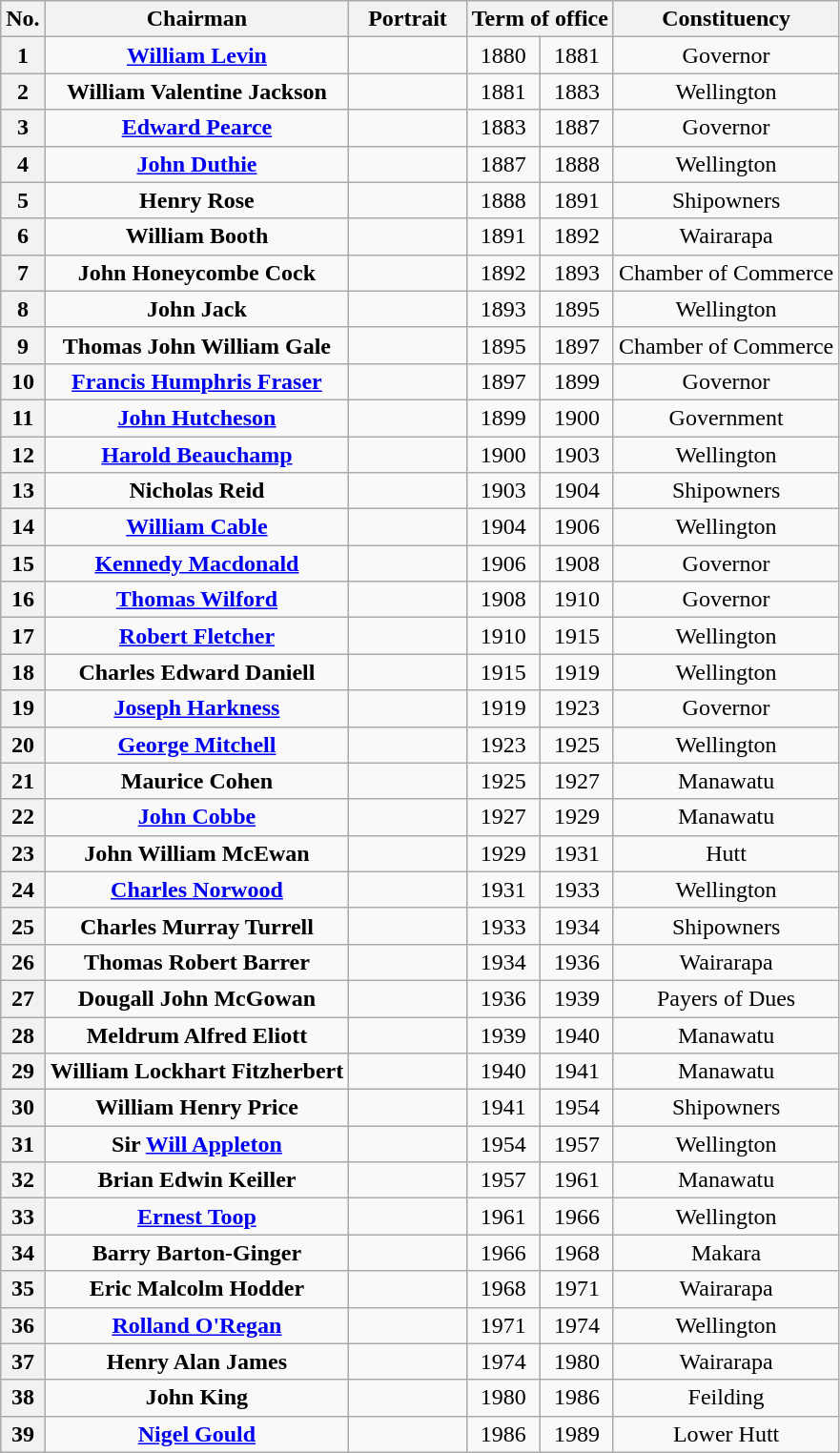<table class="wikitable" style="text-align:center">
<tr>
<th>No.</th>
<th>Chairman<br></th>
<th width=75px>Portrait</th>
<th colspan=2>Term of office</th>
<th>Constituency</th>
</tr>
<tr>
<th>1</th>
<td><strong><a href='#'>William Levin</a></strong><br></td>
<td></td>
<td>1880</td>
<td>1881</td>
<td>Governor</td>
</tr>
<tr>
<th>2</th>
<td><strong>William Valentine Jackson</strong><br></td>
<td></td>
<td>1881</td>
<td>1883</td>
<td>Wellington</td>
</tr>
<tr>
<th>3</th>
<td><strong><a href='#'>Edward Pearce</a></strong><br></td>
<td></td>
<td>1883</td>
<td>1887</td>
<td>Governor</td>
</tr>
<tr>
<th>4</th>
<td><strong><a href='#'>John Duthie</a></strong><br></td>
<td></td>
<td>1887</td>
<td>1888</td>
<td>Wellington</td>
</tr>
<tr>
<th>5</th>
<td><strong>Henry Rose</strong><br></td>
<td></td>
<td>1888</td>
<td>1891</td>
<td>Shipowners</td>
</tr>
<tr>
<th>6</th>
<td><strong>William Booth</strong><br></td>
<td></td>
<td>1891</td>
<td>1892</td>
<td>Wairarapa</td>
</tr>
<tr>
<th>7</th>
<td><strong>John Honeycombe Cock</strong><br></td>
<td></td>
<td>1892</td>
<td>1893</td>
<td>Chamber of Commerce</td>
</tr>
<tr>
<th>8</th>
<td><strong>John Jack</strong><br></td>
<td></td>
<td>1893</td>
<td>1895</td>
<td>Wellington</td>
</tr>
<tr>
<th>9</th>
<td><strong>Thomas John William Gale</strong><br></td>
<td></td>
<td>1895</td>
<td>1897</td>
<td>Chamber of Commerce</td>
</tr>
<tr>
<th>10</th>
<td><strong><a href='#'>Francis Humphris Fraser</a></strong><br></td>
<td></td>
<td>1897</td>
<td>1899</td>
<td>Governor</td>
</tr>
<tr>
<th>11</th>
<td><strong><a href='#'>John Hutcheson</a></strong><br></td>
<td></td>
<td>1899</td>
<td>1900</td>
<td>Government</td>
</tr>
<tr>
<th>12</th>
<td><strong><a href='#'>Harold Beauchamp</a></strong><br></td>
<td></td>
<td>1900</td>
<td>1903</td>
<td>Wellington</td>
</tr>
<tr>
<th>13</th>
<td><strong>Nicholas Reid</strong><br></td>
<td></td>
<td>1903</td>
<td>1904</td>
<td>Shipowners</td>
</tr>
<tr>
<th>14</th>
<td><strong><a href='#'>William Cable</a></strong><br></td>
<td></td>
<td>1904</td>
<td>1906</td>
<td>Wellington</td>
</tr>
<tr>
<th>15</th>
<td><strong><a href='#'>Kennedy Macdonald</a></strong><br></td>
<td></td>
<td>1906</td>
<td>1908</td>
<td>Governor</td>
</tr>
<tr>
<th>16</th>
<td><strong><a href='#'>Thomas Wilford</a></strong><br></td>
<td></td>
<td>1908</td>
<td>1910</td>
<td>Governor</td>
</tr>
<tr>
<th>17</th>
<td><strong><a href='#'>Robert Fletcher</a></strong><br></td>
<td></td>
<td>1910</td>
<td>1915</td>
<td>Wellington</td>
</tr>
<tr>
<th>18</th>
<td><strong>Charles Edward Daniell</strong><br></td>
<td></td>
<td>1915</td>
<td>1919</td>
<td>Wellington</td>
</tr>
<tr>
<th>19</th>
<td><strong><a href='#'>Joseph Harkness</a></strong><br></td>
<td></td>
<td>1919</td>
<td>1923</td>
<td>Governor</td>
</tr>
<tr>
<th>20</th>
<td><strong><a href='#'>George Mitchell</a></strong><br></td>
<td></td>
<td>1923</td>
<td>1925</td>
<td>Wellington</td>
</tr>
<tr>
<th>21</th>
<td><strong>Maurice Cohen</strong><br></td>
<td></td>
<td>1925</td>
<td>1927</td>
<td>Manawatu</td>
</tr>
<tr>
<th>22</th>
<td><strong><a href='#'>John Cobbe</a></strong><br></td>
<td></td>
<td>1927</td>
<td>1929</td>
<td>Manawatu</td>
</tr>
<tr>
<th>23</th>
<td><strong>John William McEwan</strong><br></td>
<td></td>
<td>1929</td>
<td>1931</td>
<td>Hutt</td>
</tr>
<tr>
<th>24</th>
<td><strong><a href='#'>Charles Norwood</a></strong><br></td>
<td></td>
<td>1931</td>
<td>1933</td>
<td>Wellington</td>
</tr>
<tr>
<th>25</th>
<td><strong>Charles Murray Turrell</strong><br></td>
<td></td>
<td>1933</td>
<td>1934</td>
<td>Shipowners</td>
</tr>
<tr>
<th>26</th>
<td><strong>Thomas Robert Barrer</strong><br></td>
<td></td>
<td>1934</td>
<td>1936</td>
<td>Wairarapa</td>
</tr>
<tr>
<th>27</th>
<td><strong>Dougall John McGowan</strong><br></td>
<td></td>
<td>1936</td>
<td>1939</td>
<td>Payers of Dues</td>
</tr>
<tr>
<th>28</th>
<td><strong>Meldrum Alfred Eliott</strong><br></td>
<td></td>
<td>1939</td>
<td>1940</td>
<td>Manawatu</td>
</tr>
<tr>
<th>29</th>
<td><strong>William Lockhart Fitzherbert</strong><br></td>
<td></td>
<td>1940</td>
<td>1941</td>
<td>Manawatu</td>
</tr>
<tr>
<th>30</th>
<td><strong>William Henry Price</strong><br></td>
<td></td>
<td>1941</td>
<td>1954</td>
<td>Shipowners</td>
</tr>
<tr>
<th>31</th>
<td><strong>Sir <a href='#'>Will Appleton</a></strong><br></td>
<td></td>
<td>1954</td>
<td>1957</td>
<td>Wellington</td>
</tr>
<tr>
<th>32</th>
<td><strong>Brian Edwin Keiller</strong><br></td>
<td></td>
<td>1957</td>
<td>1961</td>
<td>Manawatu</td>
</tr>
<tr>
<th>33</th>
<td><strong><a href='#'>Ernest Toop</a></strong><br></td>
<td></td>
<td>1961</td>
<td>1966</td>
<td>Wellington</td>
</tr>
<tr>
<th>34</th>
<td><strong>Barry Barton-Ginger</strong><br></td>
<td></td>
<td>1966</td>
<td>1968</td>
<td>Makara</td>
</tr>
<tr>
<th>35</th>
<td><strong>Eric Malcolm Hodder</strong><br></td>
<td></td>
<td>1968</td>
<td>1971</td>
<td>Wairarapa</td>
</tr>
<tr>
<th>36</th>
<td><strong><a href='#'>Rolland O'Regan</a></strong><br></td>
<td></td>
<td>1971</td>
<td>1974</td>
<td>Wellington</td>
</tr>
<tr>
<th>37</th>
<td><strong>Henry Alan James</strong><br></td>
<td></td>
<td>1974</td>
<td>1980</td>
<td>Wairarapa</td>
</tr>
<tr>
<th>38</th>
<td><strong>John King</strong><br></td>
<td></td>
<td>1980</td>
<td>1986</td>
<td>Feilding</td>
</tr>
<tr>
<th>39</th>
<td><strong><a href='#'>Nigel Gould</a></strong><br></td>
<td></td>
<td>1986</td>
<td>1989</td>
<td>Lower Hutt</td>
</tr>
</table>
